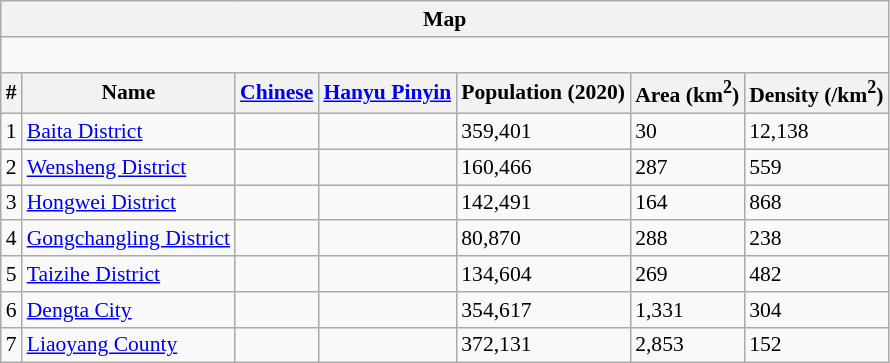<table class="wikitable"  style="font-size:90%;" align=center>
<tr>
<th colspan="7" align="center">Map</th>
</tr>
<tr>
<td colspan="7" align="center"><div><br> 









</div></td>
</tr>
<tr>
<th>#</th>
<th>Name</th>
<th><a href='#'>Chinese</a></th>
<th><a href='#'>Hanyu Pinyin</a></th>
<th>Population (2020)</th>
<th>Area (km<sup>2</sup>)</th>
<th>Density (/km<sup>2</sup>)</th>
</tr>
<tr --------->
<td>1</td>
<td><a href='#'>Baita District</a></td>
<td></td>
<td></td>
<td>359,401</td>
<td>30</td>
<td>12,138</td>
</tr>
<tr --------->
<td>2</td>
<td><a href='#'>Wensheng District</a></td>
<td></td>
<td></td>
<td>160,466</td>
<td>287</td>
<td>559</td>
</tr>
<tr --------->
<td>3</td>
<td><a href='#'>Hongwei District</a></td>
<td></td>
<td></td>
<td>142,491</td>
<td>164</td>
<td>868</td>
</tr>
<tr --------->
<td>4</td>
<td><a href='#'>Gongchangling District</a></td>
<td></td>
<td></td>
<td>80,870</td>
<td>288</td>
<td>238</td>
</tr>
<tr --------->
<td>5</td>
<td><a href='#'>Taizihe District</a></td>
<td></td>
<td></td>
<td>134,604</td>
<td>269</td>
<td>482</td>
</tr>
<tr --------->
<td>6</td>
<td><a href='#'>Dengta City</a></td>
<td></td>
<td></td>
<td>354,617</td>
<td>1,331</td>
<td>304</td>
</tr>
<tr --------->
<td>7</td>
<td><a href='#'>Liaoyang County</a></td>
<td></td>
<td></td>
<td>372,131</td>
<td>2,853</td>
<td>152</td>
</tr>
</table>
